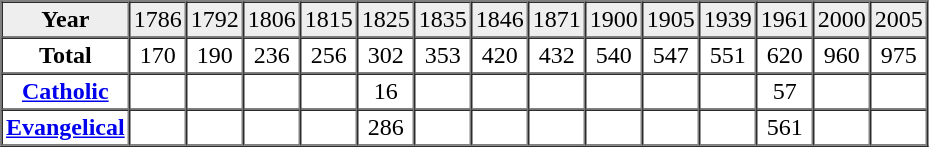<table border="1" cellpadding="2" cellspacing="0" width="500">
<tr bgcolor="#eeeeee" align="center">
<td><strong>Year</strong></td>
<td>1786</td>
<td>1792</td>
<td>1806</td>
<td>1815</td>
<td>1825</td>
<td>1835</td>
<td>1846</td>
<td>1871</td>
<td>1900</td>
<td>1905</td>
<td>1939</td>
<td>1961</td>
<td>2000</td>
<td>2005</td>
</tr>
<tr align="center">
<td><strong>Total</strong></td>
<td>170</td>
<td>190</td>
<td>236</td>
<td>256</td>
<td>302</td>
<td>353</td>
<td>420</td>
<td>432</td>
<td>540</td>
<td>547</td>
<td>551</td>
<td>620</td>
<td>960</td>
<td>975</td>
</tr>
<tr align="center">
<td><strong><a href='#'>Catholic</a></strong></td>
<td> </td>
<td> </td>
<td> </td>
<td> </td>
<td>16</td>
<td> </td>
<td> </td>
<td> </td>
<td> </td>
<td> </td>
<td> </td>
<td>57</td>
<td> </td>
<td> </td>
</tr>
<tr align="center">
<td><strong><a href='#'>Evangelical</a></strong></td>
<td> </td>
<td> </td>
<td> </td>
<td> </td>
<td>286</td>
<td> </td>
<td> </td>
<td> </td>
<td> </td>
<td> </td>
<td> </td>
<td>561</td>
<td> </td>
<td> </td>
</tr>
</table>
